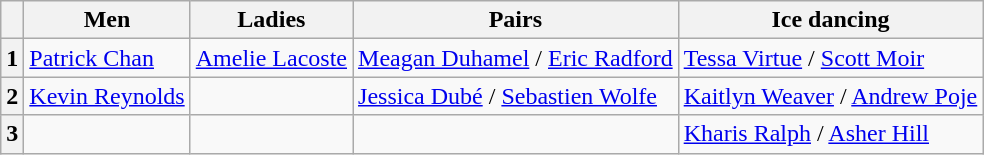<table class="wikitable">
<tr>
<th></th>
<th>Men</th>
<th>Ladies</th>
<th>Pairs</th>
<th>Ice dancing</th>
</tr>
<tr>
<th>1</th>
<td><a href='#'>Patrick Chan</a></td>
<td><a href='#'>Amelie Lacoste</a></td>
<td><a href='#'>Meagan Duhamel</a> / <a href='#'>Eric Radford</a></td>
<td><a href='#'>Tessa Virtue</a> / <a href='#'>Scott Moir</a></td>
</tr>
<tr>
<th>2</th>
<td><a href='#'>Kevin Reynolds</a></td>
<td></td>
<td><a href='#'>Jessica Dubé</a> / <a href='#'>Sebastien Wolfe</a></td>
<td><a href='#'>Kaitlyn Weaver</a> / <a href='#'>Andrew Poje</a></td>
</tr>
<tr>
<th>3</th>
<td></td>
<td></td>
<td></td>
<td><a href='#'>Kharis Ralph</a> / <a href='#'>Asher Hill</a></td>
</tr>
</table>
